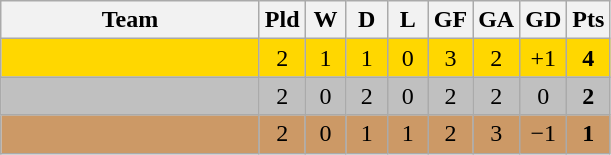<table class="wikitable" style="text-align: center;">
<tr>
<th width=165>Team</th>
<th width=20>Pld</th>
<th width=20>W</th>
<th width=20>D</th>
<th width=20>L</th>
<th width=20>GF</th>
<th width=20>GA</th>
<th width=20>GD</th>
<th width=20>Pts</th>
</tr>
<tr bgcolor=gold>
<td align="left"></td>
<td>2</td>
<td>1</td>
<td>1</td>
<td>0</td>
<td>3</td>
<td>2</td>
<td>+1</td>
<td><strong>4</strong></td>
</tr>
<tr bgcolor=silver>
<td align="left"></td>
<td>2</td>
<td>0</td>
<td>2</td>
<td>0</td>
<td>2</td>
<td>2</td>
<td>0</td>
<td><strong>2</strong></td>
</tr>
<tr bgcolor=#cc9966>
<td align="left"></td>
<td>2</td>
<td>0</td>
<td>1</td>
<td>1</td>
<td>2</td>
<td>3</td>
<td>−1</td>
<td><strong>1</strong></td>
</tr>
</table>
